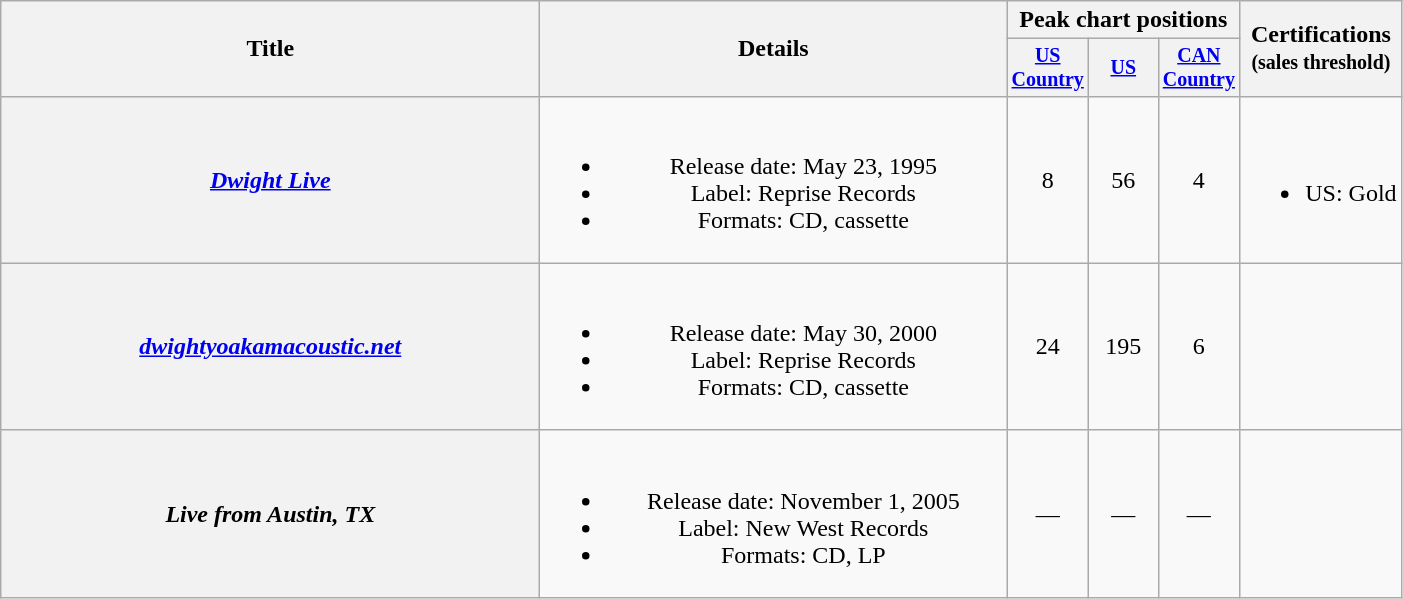<table class="wikitable plainrowheaders" style="text-align:center;">
<tr>
<th rowspan="2" style="width:22em;">Title</th>
<th rowspan="2" style="width:19em;">Details</th>
<th colspan="3">Peak chart positions</th>
<th rowspan="2">Certifications<br><small>(sales threshold)</small></th>
</tr>
<tr style="font-size:smaller;">
<th width="40"><a href='#'>US Country</a><br></th>
<th width="40"><a href='#'>US</a><br></th>
<th width="40"><a href='#'>CAN Country</a><br></th>
</tr>
<tr>
<th scope="row"><em><a href='#'>Dwight Live</a></em></th>
<td><br><ul><li>Release date: May 23, 1995</li><li>Label: Reprise Records</li><li>Formats: CD, cassette</li></ul></td>
<td>8</td>
<td>56</td>
<td>4</td>
<td align="left"><br><ul><li>US: Gold</li></ul></td>
</tr>
<tr>
<th scope="row"><em><a href='#'>dwightyoakamacoustic.net</a></em></th>
<td><br><ul><li>Release date: May 30, 2000</li><li>Label: Reprise Records</li><li>Formats: CD, cassette</li></ul></td>
<td>24</td>
<td>195</td>
<td>6</td>
<td></td>
</tr>
<tr>
<th scope="row"><em>Live from Austin, TX</em></th>
<td><br><ul><li>Release date: November 1, 2005</li><li>Label: New West Records</li><li>Formats: CD, LP</li></ul></td>
<td>—</td>
<td>—</td>
<td>—</td>
</tr>
</table>
